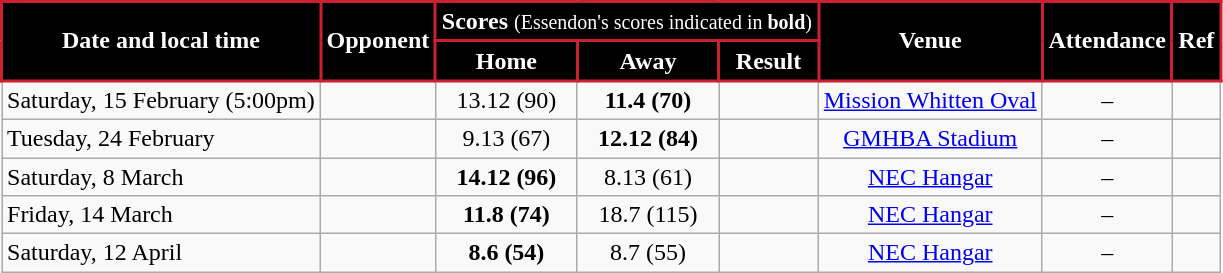<table class="wikitable" style="text-align:center">
<tr>
<th rowspan="2" style="background: #000000; color: #FFFFFF; border: solid #CC2031 2px">Date and local time</th>
<th rowspan="2" style="background: #000000; color: #FFFFFF; border: solid #CC2031 2px">Opponent</th>
<td colspan="3" style="background: #000000; color: #FFFFFF; border: solid #CC2031 2px"><strong>Scores</strong> <small>(Essendon's scores indicated in <strong>bold</strong>)</small></td>
<th rowspan="2" style="background: #000000; color: #FFFFFF; border: solid #CC2031 2px">Venue</th>
<th rowspan="2" style="background: #000000; color: #FFFFFF; border: solid #CC2031 2px">Attendance</th>
<th rowspan="2" style="background: #000000; color: #FFFFFF; border: solid #CC2031 2px">Ref</th>
</tr>
<tr>
<th style="background: #000000; color: #FFFFFF; border: solid #CC2031 2px">Home</th>
<th style="background: #000000; color: #FFFFFF; border: solid #CC2031 2px">Away</th>
<th style="background: #000000; color: #FFFFFF; border: solid #CC2031 2px">Result</th>
</tr>
<tr>
<td align=left>Saturday, 15 February (5:00pm)</td>
<td align=left></td>
<td>13.12 (90)</td>
<td><strong>11.4 (70)</strong></td>
<td></td>
<td><a href='#'>Mission Whitten Oval</a></td>
<td>–</td>
<td></td>
</tr>
<tr>
<td align=left>Tuesday, 24 February</td>
<td align=left></td>
<td>9.13 (67)</td>
<td><strong>12.12 (84)</strong></td>
<td></td>
<td><a href='#'>GMHBA Stadium</a></td>
<td>–</td>
<td></td>
</tr>
<tr>
<td align=left>Saturday, 8 March</td>
<td align=left></td>
<td><strong>14.12 (96)</strong></td>
<td>8.13 (61)</td>
<td></td>
<td><a href='#'>NEC Hangar</a></td>
<td>–</td>
<td></td>
</tr>
<tr>
<td align=left>Friday, 14 March</td>
<td align=left></td>
<td><strong>11.8 (74)</strong></td>
<td>18.7 (115)</td>
<td></td>
<td><a href='#'>NEC Hangar</a></td>
<td>–</td>
<td></td>
</tr>
<tr>
<td align=left>Saturday, 12 April</td>
<td align=left></td>
<td><strong>8.6 (54)</strong></td>
<td>8.7 (55)</td>
<td></td>
<td><a href='#'>NEC Hangar</a></td>
<td>–</td>
<td></td>
</tr>
</table>
